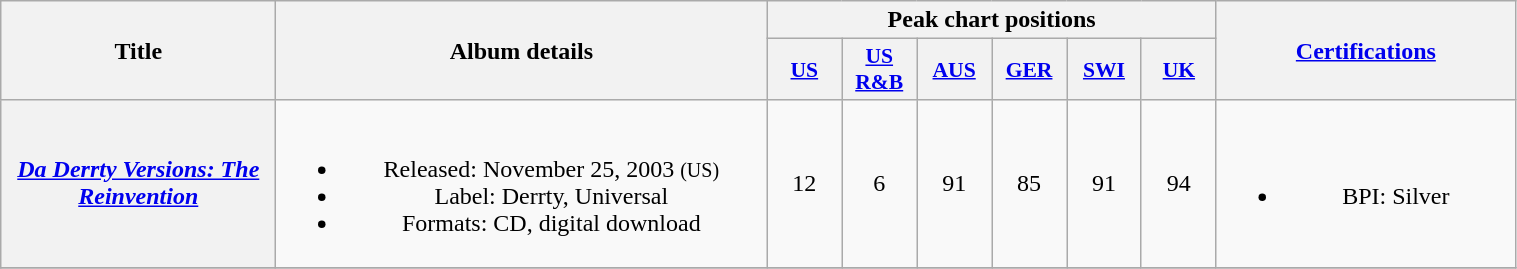<table class="wikitable plainrowheaders" style="text-align:center;" border="1">
<tr>
<th scope="col" rowspan="2" style="width:11em;">Title</th>
<th scope="col" rowspan="2" style="width:20em;">Album details</th>
<th scope="col" colspan="6">Peak chart positions</th>
<th scope="col" rowspan="2" style="width:12em;"><a href='#'>Certifications</a></th>
</tr>
<tr>
<th scope="col" style="width:3em;font-size:90%;"><a href='#'>US</a><br></th>
<th scope="col" style="width:3em;font-size:90%;"><a href='#'>US<br>R&B</a><br></th>
<th scope="col" style="width:3em;font-size:90%;"><a href='#'>AUS</a><br></th>
<th scope="col" style="width:3em;font-size:90%;"><a href='#'>GER</a><br></th>
<th scope="col" style="width:3em;font-size:90%;"><a href='#'>SWI</a><br></th>
<th scope="col" style="width:3em;font-size:90%;"><a href='#'>UK</a><br></th>
</tr>
<tr>
<th scope="row"><em><a href='#'>Da Derrty Versions: The Reinvention</a></em></th>
<td><br><ul><li>Released: November 25, 2003 <small>(US)</small></li><li>Label: Derrty, Universal</li><li>Formats: CD, digital download</li></ul></td>
<td>12</td>
<td>6</td>
<td>91</td>
<td>85</td>
<td>91</td>
<td>94</td>
<td><br><ul><li>BPI: Silver</li></ul></td>
</tr>
<tr>
</tr>
</table>
